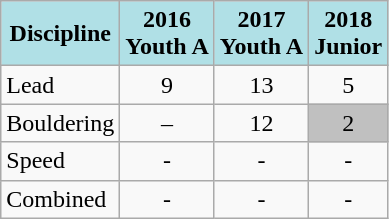<table class="wikitable" style="text-align: center;">
<tr>
<th style="background: #b0e0e6;">Discipline</th>
<th style="background: #b0e0e6;">2016<br>Youth A</th>
<th style="background: #b0e0e6;">2017<br>Youth A</th>
<th style="background: #b0e0e6;">2018<br>Junior</th>
</tr>
<tr>
<td align="left">Lead</td>
<td>9</td>
<td>13</td>
<td>5</td>
</tr>
<tr>
<td align="left">Bouldering</td>
<td>–</td>
<td>12</td>
<td style="background: Silver;">2</td>
</tr>
<tr>
<td align="left">Speed</td>
<td>-</td>
<td>-</td>
<td>-</td>
</tr>
<tr>
<td align="left">Combined</td>
<td>-</td>
<td>-</td>
<td>-</td>
</tr>
</table>
